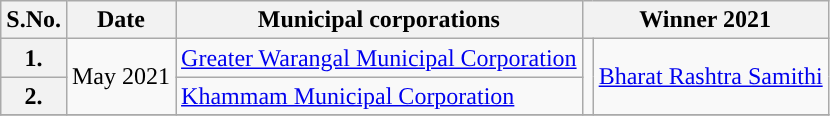<table class="wikitable sortable">
<tr>
<th>S.No.</th>
<th>Date</th>
<th>Municipal corporations</th>
<th colspan="2">Winner 2021</th>
</tr>
<tr>
<th>1.</th>
<td rowspan="2">May 2021</td>
<td><a href='#'>Greater Warangal Municipal Corporation</a></td>
<td rowspan="2" style="background:"></td>
<td rowspan="2"><a href='#'>Bharat Rashtra Samithi</a></td>
</tr>
<tr>
<th>2.</th>
<td><a href='#'>Khammam Municipal Corporation</a></td>
</tr>
<tr>
</tr>
</table>
